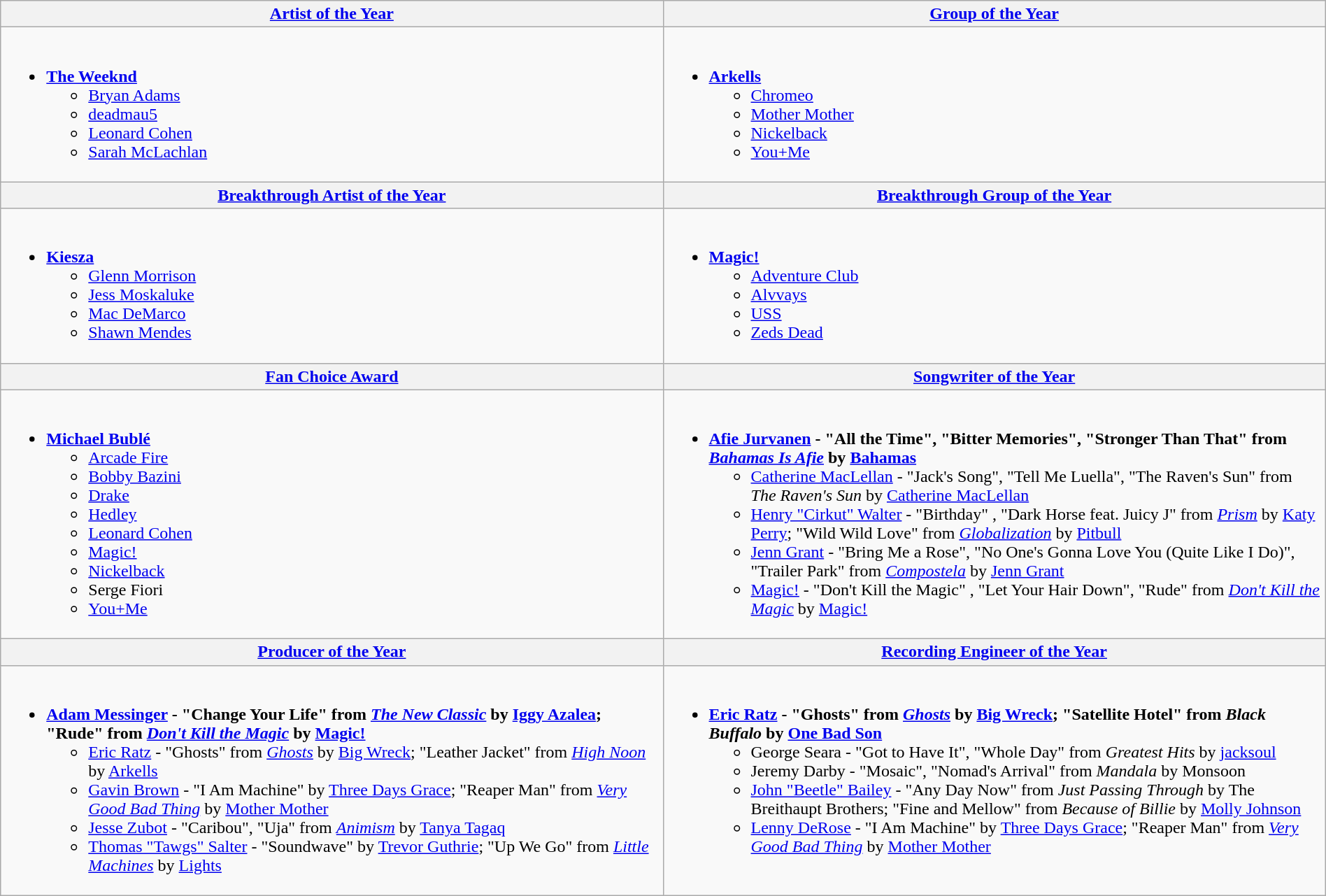<table class="wikitable" style="width:100%">
<tr>
<th style="width:50%"><a href='#'>Artist of the Year</a></th>
<th style="width:50%"><a href='#'>Group of the Year</a></th>
</tr>
<tr>
<td valign="top"><br><ul><li><strong><a href='#'>The Weeknd</a></strong><ul><li><a href='#'>Bryan Adams</a></li><li><a href='#'>deadmau5</a></li><li><a href='#'>Leonard Cohen</a></li><li><a href='#'>Sarah McLachlan</a></li></ul></li></ul></td>
<td valign="top"><br><ul><li><strong><a href='#'>Arkells</a></strong><ul><li><a href='#'>Chromeo</a></li><li><a href='#'>Mother Mother</a></li><li><a href='#'>Nickelback</a></li><li><a href='#'>You+Me</a></li></ul></li></ul></td>
</tr>
<tr>
<th style="width:50%"><a href='#'>Breakthrough Artist of the Year</a></th>
<th style="width:50%"><a href='#'>Breakthrough Group of the Year</a></th>
</tr>
<tr>
<td valign="top"><br><ul><li><strong><a href='#'>Kiesza</a></strong><ul><li><a href='#'>Glenn Morrison</a></li><li><a href='#'>Jess Moskaluke</a></li><li><a href='#'>Mac DeMarco</a></li><li><a href='#'>Shawn Mendes</a></li></ul></li></ul></td>
<td valign="top"><br><ul><li><strong><a href='#'>Magic!</a></strong><ul><li><a href='#'>Adventure Club</a></li><li><a href='#'>Alvvays</a></li><li><a href='#'>USS</a></li><li><a href='#'>Zeds Dead</a></li></ul></li></ul></td>
</tr>
<tr>
<th style="width:50%"><a href='#'>Fan Choice Award</a></th>
<th style="width:50%"><a href='#'>Songwriter of the Year</a></th>
</tr>
<tr>
<td valign="top"><br><ul><li><strong><a href='#'>Michael Bublé</a></strong><ul><li><a href='#'>Arcade Fire</a></li><li><a href='#'>Bobby Bazini</a></li><li><a href='#'>Drake</a></li><li><a href='#'>Hedley</a></li><li><a href='#'>Leonard Cohen</a></li><li><a href='#'>Magic!</a></li><li><a href='#'>Nickelback</a></li><li>Serge Fiori</li><li><a href='#'>You+Me</a></li></ul></li></ul></td>
<td valign="top"><br><ul><li><strong><a href='#'>Afie Jurvanen</a> - "All the Time", "Bitter Memories", "Stronger Than That" from <em><a href='#'>Bahamas Is Afie</a></em> by <a href='#'>Bahamas</a></strong><ul><li><a href='#'>Catherine MacLellan</a> - "Jack's Song", "Tell Me Luella", "The Raven's Sun" from <em>The Raven's Sun</em> by <a href='#'>Catherine MacLellan</a></li><li><a href='#'>Henry "Cirkut" Walter</a> - "Birthday" , "Dark Horse feat. Juicy J"  from <em><a href='#'>Prism</a></em> by <a href='#'>Katy Perry</a>; "Wild Wild Love"  from <em><a href='#'>Globalization</a></em> by <a href='#'>Pitbull</a></li><li><a href='#'>Jenn Grant</a> - "Bring Me a Rose", "No One's Gonna Love You (Quite Like I Do)", "Trailer Park" from <em><a href='#'>Compostela</a></em> by <a href='#'>Jenn Grant</a></li><li><a href='#'>Magic!</a> - "Don't Kill the Magic" , "Let Your Hair Down", "Rude"  from <em><a href='#'>Don't Kill the Magic</a></em> by <a href='#'>Magic!</a></li></ul></li></ul></td>
</tr>
<tr>
<th style="width:50%"><a href='#'>Producer of the Year</a></th>
<th style="width:50%"><a href='#'>Recording Engineer of the Year</a></th>
</tr>
<tr>
<td valign="top"><br><ul><li><strong><a href='#'>Adam Messinger</a> - "Change Your Life"  from <em><a href='#'>The New Classic</a></em> by <a href='#'>Iggy Azalea</a>; "Rude" from <em><a href='#'>Don't Kill the Magic</a></em> by <a href='#'>Magic!</a></strong><ul><li><a href='#'>Eric Ratz</a> - "Ghosts" from <em><a href='#'>Ghosts</a></em> by <a href='#'>Big Wreck</a>; "Leather Jacket" from <em><a href='#'>High Noon</a></em> by <a href='#'>Arkells</a></li><li><a href='#'>Gavin Brown</a> - "I Am Machine" by <a href='#'>Three Days Grace</a>; "Reaper Man" from <em><a href='#'>Very Good Bad Thing</a></em> by <a href='#'>Mother Mother</a></li><li><a href='#'>Jesse Zubot</a> - "Caribou", "Uja" from <em><a href='#'>Animism</a></em> by <a href='#'>Tanya Tagaq</a></li><li><a href='#'>Thomas "Tawgs" Salter</a> - "Soundwave" by <a href='#'>Trevor Guthrie</a>; "Up We Go" from <em><a href='#'>Little Machines</a></em> by <a href='#'>Lights</a></li></ul></li></ul></td>
<td valign="top"><br><ul><li><strong><a href='#'>Eric Ratz</a> - "Ghosts" from <em><a href='#'>Ghosts</a></em> by <a href='#'>Big Wreck</a>; "Satellite Hotel" from <em>Black Buffalo</em> by <a href='#'>One Bad Son</a></strong><ul><li>George Seara - "Got to Have It", "Whole Day" from <em>Greatest Hits</em> by <a href='#'>jacksoul</a></li><li>Jeremy Darby - "Mosaic", "Nomad's Arrival" from <em>Mandala</em> by Monsoon</li><li><a href='#'>John "Beetle" Bailey</a> - "Any Day Now" from <em>Just Passing Through</em> by The Breithaupt Brothers; "Fine and Mellow" from <em>Because of Billie</em> by <a href='#'>Molly Johnson</a></li><li><a href='#'>Lenny DeRose</a> - "I Am Machine" by <a href='#'>Three Days Grace</a>; "Reaper Man" from <em><a href='#'>Very Good Bad Thing</a></em> by <a href='#'>Mother Mother</a></li></ul></li></ul></td>
</tr>
</table>
